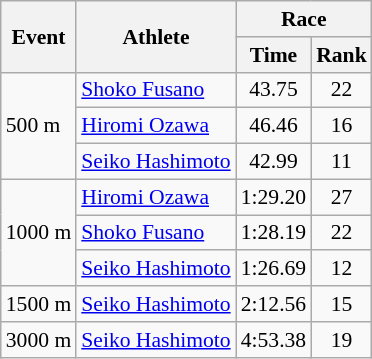<table class="wikitable" border="1" style="font-size:90%">
<tr>
<th rowspan=2>Event</th>
<th rowspan=2>Athlete</th>
<th colspan=2>Race</th>
</tr>
<tr>
<th>Time</th>
<th>Rank</th>
</tr>
<tr>
<td rowspan=3>500 m</td>
<td><a href='#'>Shoko Fusano</a></td>
<td align=center>43.75</td>
<td align=center>22</td>
</tr>
<tr>
<td><a href='#'>Hiromi Ozawa</a></td>
<td align=center>46.46</td>
<td align=center>16</td>
</tr>
<tr>
<td><a href='#'>Seiko Hashimoto</a></td>
<td align=center>42.99</td>
<td align=center>11</td>
</tr>
<tr>
<td rowspan=3>1000 m</td>
<td><a href='#'>Hiromi Ozawa</a></td>
<td align=center>1:29.20</td>
<td align=center>27</td>
</tr>
<tr>
<td><a href='#'>Shoko Fusano</a></td>
<td align=center>1:28.19</td>
<td align=center>22</td>
</tr>
<tr>
<td><a href='#'>Seiko Hashimoto</a></td>
<td align=center>1:26.69</td>
<td align=center>12</td>
</tr>
<tr>
<td>1500 m</td>
<td><a href='#'>Seiko Hashimoto</a></td>
<td align=center>2:12.56</td>
<td align=center>15</td>
</tr>
<tr>
<td>3000 m</td>
<td><a href='#'>Seiko Hashimoto</a></td>
<td align=center>4:53.38</td>
<td align=center>19</td>
</tr>
</table>
